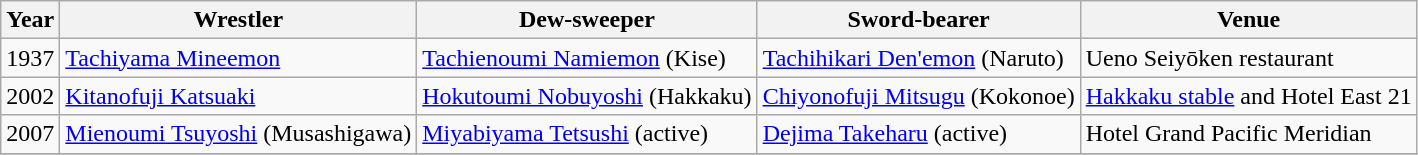<table class="wikitable" style="font-size: 100%">
<tr>
<th>Year</th>
<th>Wrestler</th>
<th>Dew-sweeper</th>
<th>Sword-bearer</th>
<th>Venue</th>
</tr>
<tr>
<td>1937</td>
<td><a href='#'>Tachiyama Mineemon</a></td>
<td><a href='#'>Tachienoumi Namiemon</a> (Kise)</td>
<td><a href='#'>Tachihikari Den'emon</a> (Naruto)</td>
<td>Ueno Seiyōken restaurant</td>
</tr>
<tr>
<td>2002</td>
<td><a href='#'>Kitanofuji Katsuaki</a></td>
<td><a href='#'>Hokutoumi Nobuyoshi</a> (Hakkaku)</td>
<td><a href='#'>Chiyonofuji Mitsugu</a> (Kokonoe)</td>
<td><a href='#'>Hakkaku stable</a> and Hotel East 21</td>
</tr>
<tr>
<td>2007</td>
<td><a href='#'>Mienoumi Tsuyoshi</a> (Musashigawa)</td>
<td><a href='#'>Miyabiyama Tetsushi</a> (active)</td>
<td><a href='#'>Dejima Takeharu</a> (active)</td>
<td>Hotel Grand Pacific Meridian</td>
</tr>
<tr>
</tr>
</table>
